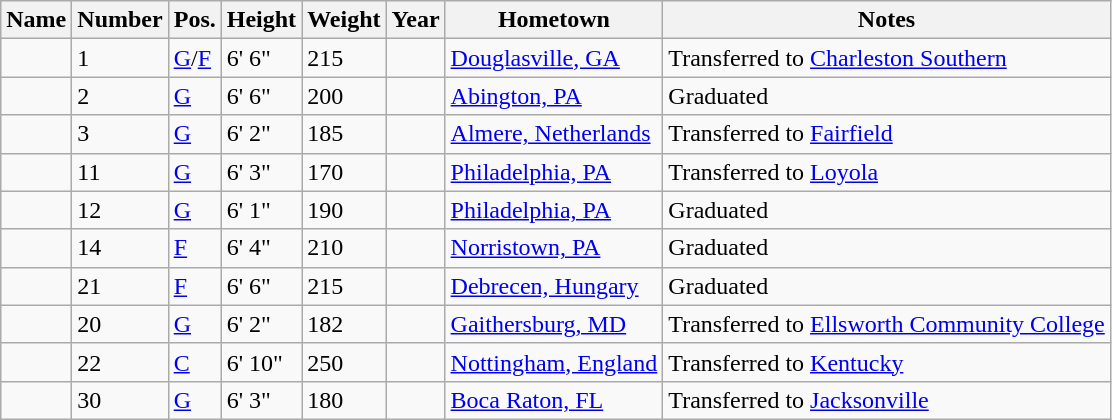<table class="wikitable sortable" border="1">
<tr>
<th>Name</th>
<th>Number</th>
<th>Pos.</th>
<th>Height</th>
<th>Weight</th>
<th>Year</th>
<th>Hometown</th>
<th class="unsortable">Notes</th>
</tr>
<tr>
<td></td>
<td>1</td>
<td><a href='#'>G</a>/<a href='#'>F</a></td>
<td>6' 6"</td>
<td>215</td>
<td></td>
<td><a href='#'>Douglasville, GA</a></td>
<td>Transferred to <a href='#'>Charleston Southern</a></td>
</tr>
<tr>
<td></td>
<td>2</td>
<td><a href='#'>G</a></td>
<td>6' 6"</td>
<td>200</td>
<td></td>
<td><a href='#'>Abington, PA</a></td>
<td>Graduated</td>
</tr>
<tr>
<td></td>
<td>3</td>
<td><a href='#'>G</a></td>
<td>6' 2"</td>
<td>185</td>
<td></td>
<td><a href='#'>Almere, Netherlands</a></td>
<td>Transferred to <a href='#'>Fairfield</a></td>
</tr>
<tr>
<td></td>
<td>11</td>
<td><a href='#'>G</a></td>
<td>6' 3"</td>
<td>170</td>
<td></td>
<td><a href='#'>Philadelphia, PA</a></td>
<td>Transferred to <a href='#'>Loyola</a></td>
</tr>
<tr>
<td></td>
<td>12</td>
<td><a href='#'>G</a></td>
<td>6' 1"</td>
<td>190</td>
<td></td>
<td><a href='#'>Philadelphia, PA</a></td>
<td>Graduated</td>
</tr>
<tr>
<td></td>
<td>14</td>
<td><a href='#'>F</a></td>
<td>6' 4"</td>
<td>210</td>
<td></td>
<td><a href='#'>Norristown, PA</a></td>
<td>Graduated</td>
</tr>
<tr>
<td></td>
<td>21</td>
<td><a href='#'>F</a></td>
<td>6' 6"</td>
<td>215</td>
<td></td>
<td><a href='#'>Debrecen, Hungary</a></td>
<td>Graduated</td>
</tr>
<tr>
<td></td>
<td>20</td>
<td><a href='#'>G</a></td>
<td>6' 2"</td>
<td>182</td>
<td></td>
<td><a href='#'>Gaithersburg, MD</a></td>
<td>Transferred to <a href='#'>Ellsworth Community College</a></td>
</tr>
<tr>
<td></td>
<td>22</td>
<td><a href='#'>C</a></td>
<td>6' 10"</td>
<td>250</td>
<td></td>
<td><a href='#'>Nottingham, England</a></td>
<td>Transferred to <a href='#'>Kentucky</a></td>
</tr>
<tr>
<td></td>
<td>30</td>
<td><a href='#'>G</a></td>
<td>6' 3"</td>
<td>180</td>
<td></td>
<td><a href='#'>Boca Raton, FL</a></td>
<td>Transferred to <a href='#'>Jacksonville</a></td>
</tr>
</table>
